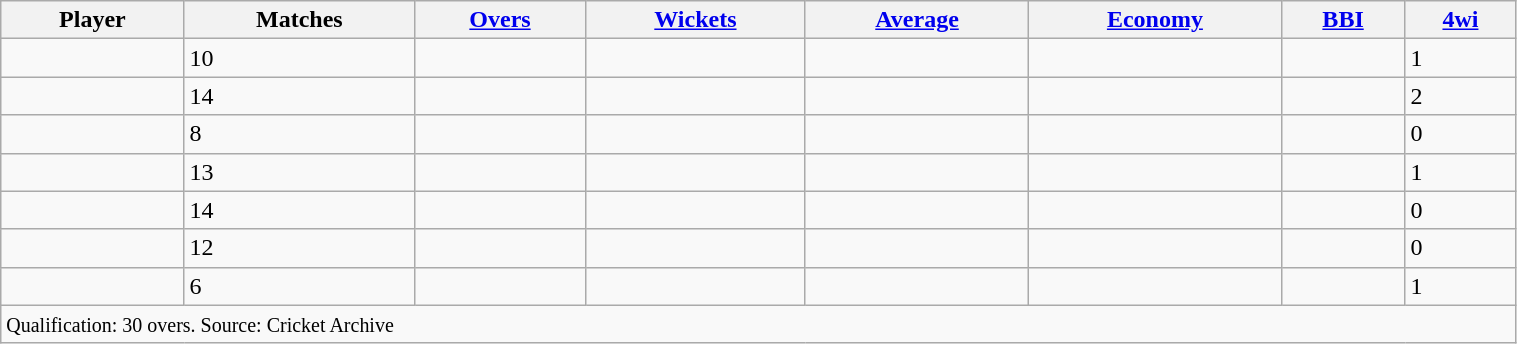<table class="wikitable sortable" style="width:80%;">
<tr>
<th>Player</th>
<th>Matches</th>
<th><a href='#'>Overs</a></th>
<th><a href='#'>Wickets</a></th>
<th><a href='#'>Average</a></th>
<th><a href='#'>Economy</a></th>
<th><a href='#'>BBI</a></th>
<th><a href='#'>4wi</a></th>
</tr>
<tr>
<td></td>
<td>10</td>
<td></td>
<td></td>
<td></td>
<td></td>
<td></td>
<td>1</td>
</tr>
<tr>
<td></td>
<td>14</td>
<td></td>
<td></td>
<td></td>
<td></td>
<td></td>
<td>2</td>
</tr>
<tr>
<td></td>
<td>8</td>
<td></td>
<td></td>
<td></td>
<td></td>
<td></td>
<td>0</td>
</tr>
<tr>
<td></td>
<td>13</td>
<td></td>
<td></td>
<td></td>
<td></td>
<td></td>
<td>1</td>
</tr>
<tr>
<td></td>
<td>14</td>
<td></td>
<td></td>
<td></td>
<td></td>
<td></td>
<td>0</td>
</tr>
<tr>
<td></td>
<td>12</td>
<td></td>
<td></td>
<td></td>
<td></td>
<td></td>
<td>0</td>
</tr>
<tr>
<td></td>
<td>6</td>
<td></td>
<td></td>
<td></td>
<td></td>
<td></td>
<td>1</td>
</tr>
<tr class="unsortable">
<td colspan="8"><small>Qualification: 30 overs. Source: Cricket Archive</small></td>
</tr>
</table>
